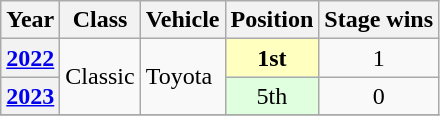<table class="wikitable">
<tr>
<th>Year</th>
<th>Class</th>
<th>Vehicle</th>
<th>Position</th>
<th>Stage wins</th>
</tr>
<tr>
<th><a href='#'>2022</a></th>
<td rowspan=2>Classic</td>
<td rowspan=2>Toyota</td>
<td align="center" style="background:#FFFFBF;"><strong>1st</strong></td>
<td align="center">1</td>
</tr>
<tr>
<th><a href='#'>2023</a></th>
<td align="center" style="background:#DFFFDF;">5th</td>
<td align="center">0</td>
</tr>
<tr>
</tr>
</table>
